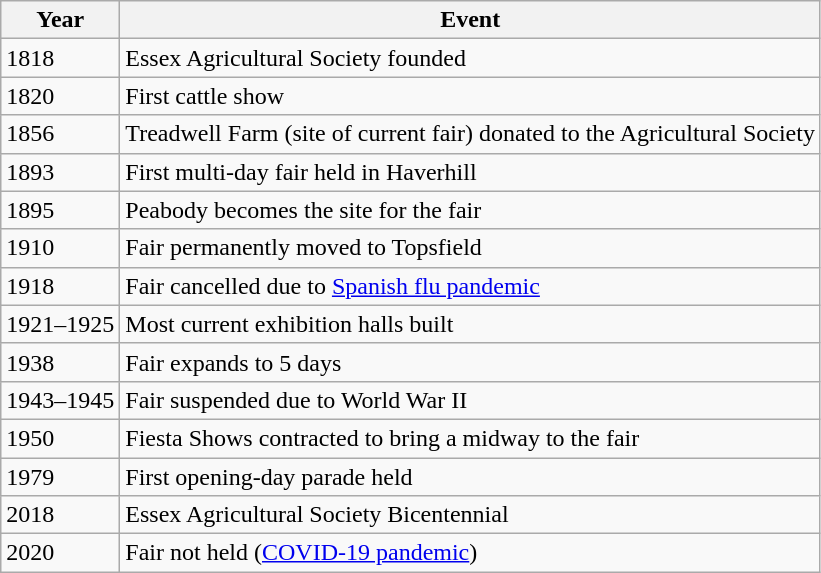<table class="wikitable">
<tr>
<th>Year</th>
<th>Event</th>
</tr>
<tr>
<td>1818</td>
<td>Essex Agricultural Society founded</td>
</tr>
<tr>
<td>1820</td>
<td>First cattle show</td>
</tr>
<tr>
<td>1856</td>
<td>Treadwell Farm (site of current fair) donated to the Agricultural Society</td>
</tr>
<tr>
<td>1893</td>
<td>First multi-day fair held in Haverhill</td>
</tr>
<tr>
<td>1895</td>
<td>Peabody becomes the site for the fair</td>
</tr>
<tr>
<td>1910</td>
<td>Fair permanently moved to Topsfield</td>
</tr>
<tr>
<td>1918</td>
<td>Fair cancelled due to <a href='#'>Spanish flu pandemic</a></td>
</tr>
<tr>
<td>1921–1925</td>
<td>Most current exhibition halls built</td>
</tr>
<tr>
<td>1938</td>
<td>Fair expands to 5 days</td>
</tr>
<tr>
<td>1943–1945</td>
<td>Fair suspended due to World War II</td>
</tr>
<tr>
<td>1950</td>
<td>Fiesta Shows contracted to bring a midway to the fair</td>
</tr>
<tr>
<td>1979</td>
<td>First opening-day parade held</td>
</tr>
<tr>
<td>2018</td>
<td>Essex Agricultural Society Bicentennial</td>
</tr>
<tr>
<td>2020</td>
<td>Fair not held (<a href='#'>COVID-19 pandemic</a>)</td>
</tr>
</table>
